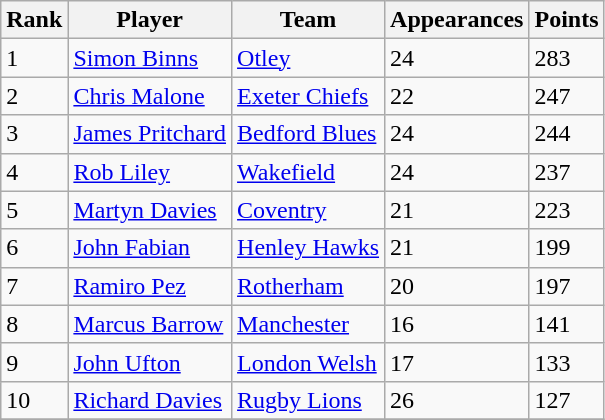<table class="wikitable">
<tr>
<th>Rank</th>
<th>Player</th>
<th>Team</th>
<th>Appearances</th>
<th>Points</th>
</tr>
<tr>
<td>1</td>
<td> <a href='#'>Simon Binns</a></td>
<td><a href='#'>Otley</a></td>
<td>24</td>
<td>283</td>
</tr>
<tr>
<td>2</td>
<td> <a href='#'>Chris Malone</a></td>
<td><a href='#'>Exeter Chiefs</a></td>
<td>22</td>
<td>247</td>
</tr>
<tr>
<td>3</td>
<td> <a href='#'>James Pritchard</a></td>
<td><a href='#'>Bedford Blues</a></td>
<td>24</td>
<td>244</td>
</tr>
<tr>
<td>4</td>
<td> <a href='#'>Rob Liley</a></td>
<td><a href='#'>Wakefield</a></td>
<td>24</td>
<td>237</td>
</tr>
<tr>
<td>5</td>
<td> <a href='#'>Martyn Davies</a></td>
<td><a href='#'>Coventry</a></td>
<td>21</td>
<td>223</td>
</tr>
<tr>
<td>6</td>
<td> <a href='#'>John Fabian</a></td>
<td><a href='#'>Henley Hawks</a></td>
<td>21</td>
<td>199</td>
</tr>
<tr>
<td>7</td>
<td> <a href='#'>Ramiro Pez</a></td>
<td><a href='#'>Rotherham</a></td>
<td>20</td>
<td>197</td>
</tr>
<tr>
<td>8</td>
<td> <a href='#'>Marcus Barrow</a></td>
<td><a href='#'>Manchester</a></td>
<td>16</td>
<td>141</td>
</tr>
<tr>
<td>9</td>
<td> <a href='#'>John Ufton</a></td>
<td><a href='#'>London Welsh</a></td>
<td>17</td>
<td>133</td>
</tr>
<tr>
<td>10</td>
<td> <a href='#'>Richard Davies</a></td>
<td><a href='#'>Rugby Lions</a></td>
<td>26</td>
<td>127</td>
</tr>
<tr>
</tr>
</table>
